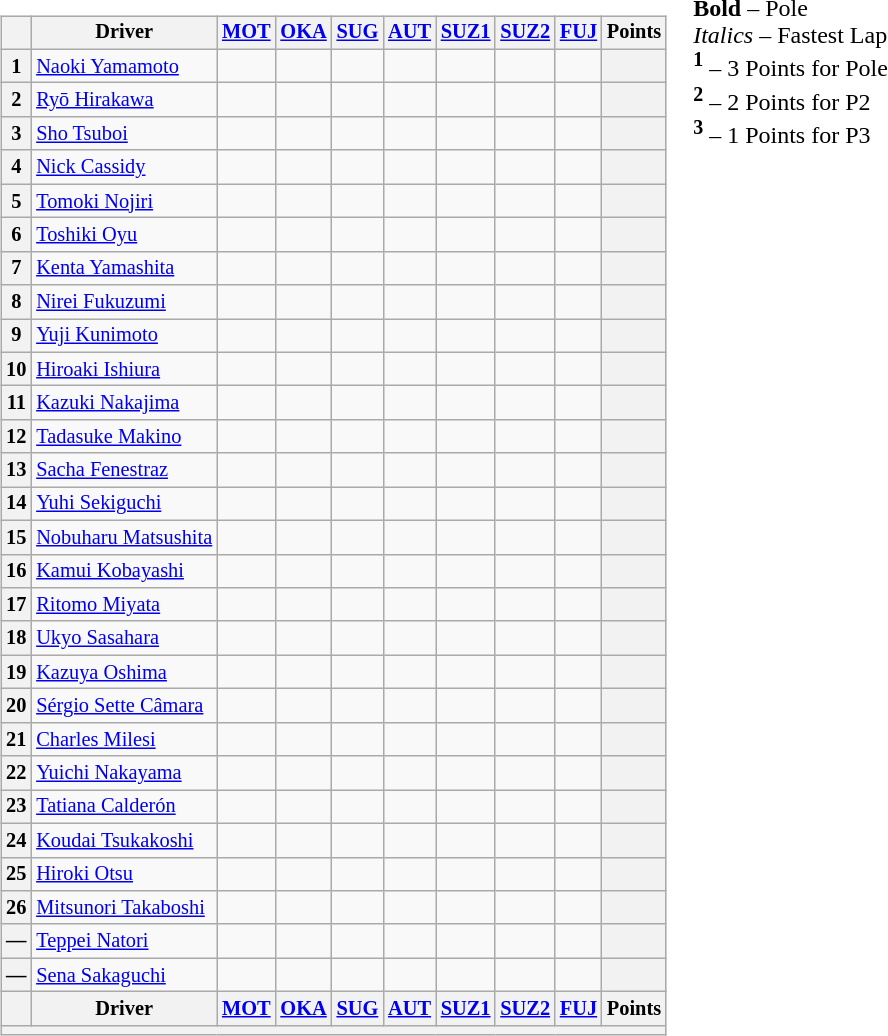<table>
<tr>
<td style="vertical-align:top; text-align:center"><br><table class="wikitable" style="font-size: 85%;">
<tr style="vertical-align:middle;">
<th style="vertical-align:middle"></th>
<th style="vertical-align:middle;background">Driver</th>
<th><a href='#'>MOT</a></th>
<th><a href='#'>OKA</a></th>
<th><a href='#'>SUG</a></th>
<th><a href='#'>AUT</a></th>
<th><a href='#'>SUZ1</a></th>
<th><a href='#'>SUZ2</a></th>
<th><a href='#'>FUJ</a></th>
<th style="vertical-align:middle">Points</th>
</tr>
<tr>
<th>1</th>
<td align="left"> <a href='#'>Naoki Yamamoto</a></td>
<td></td>
<td></td>
<td></td>
<td></td>
<td></td>
<td></td>
<td></td>
<th></th>
</tr>
<tr>
<th>2</th>
<td align="left"> <a href='#'>Ryō Hirakawa</a></td>
<td></td>
<td></td>
<td></td>
<td></td>
<td></td>
<td></td>
<td></td>
<th></th>
</tr>
<tr>
<th>3</th>
<td align="left"> <a href='#'>Sho Tsuboi</a></td>
<td></td>
<td></td>
<td></td>
<td></td>
<td></td>
<td></td>
<td></td>
<th></th>
</tr>
<tr>
<th>4</th>
<td align="left"> <a href='#'>Nick Cassidy</a></td>
<td></td>
<td></td>
<td></td>
<td></td>
<td></td>
<td></td>
<td></td>
<th></th>
</tr>
<tr>
<th>5</th>
<td align="left"> <a href='#'>Tomoki Nojiri</a></td>
<td></td>
<td></td>
<td></td>
<td></td>
<td></td>
<td></td>
<td></td>
<th></th>
</tr>
<tr>
<th>6</th>
<td align="left"> <a href='#'>Toshiki Oyu</a></td>
<td></td>
<td></td>
<td></td>
<td></td>
<td></td>
<td></td>
<td></td>
<th></th>
</tr>
<tr>
<th>7</th>
<td align="left"> <a href='#'>Kenta Yamashita</a></td>
<td></td>
<td></td>
<td></td>
<td></td>
<td></td>
<td></td>
<td></td>
<th></th>
</tr>
<tr>
<th>8</th>
<td align="left"> <a href='#'>Nirei Fukuzumi</a></td>
<td></td>
<td></td>
<td></td>
<td></td>
<td></td>
<td></td>
<td></td>
<th></th>
</tr>
<tr>
<th>9</th>
<td align="left"> <a href='#'>Yuji Kunimoto</a></td>
<td></td>
<td></td>
<td></td>
<td></td>
<td></td>
<td></td>
<td></td>
<th></th>
</tr>
<tr>
<th>10</th>
<td align="left"> <a href='#'>Hiroaki Ishiura</a></td>
<td></td>
<td></td>
<td></td>
<td></td>
<td></td>
<td></td>
<td></td>
<th></th>
</tr>
<tr>
<th>11</th>
<td align="left"> <a href='#'>Kazuki Nakajima</a></td>
<td></td>
<td></td>
<td></td>
<td></td>
<td></td>
<td></td>
<td></td>
<th></th>
</tr>
<tr>
<th>12</th>
<td align="left"> <a href='#'>Tadasuke Makino</a></td>
<td></td>
<td></td>
<td></td>
<td></td>
<td></td>
<td></td>
<td></td>
<th></th>
</tr>
<tr>
<th>13</th>
<td align="left"> <a href='#'>Sacha Fenestraz</a></td>
<td></td>
<td></td>
<td></td>
<td></td>
<td></td>
<td></td>
<td></td>
<th></th>
</tr>
<tr>
<th>14</th>
<td align="left"> <a href='#'>Yuhi Sekiguchi</a></td>
<td></td>
<td></td>
<td></td>
<td></td>
<td></td>
<td></td>
<td></td>
<th></th>
</tr>
<tr>
<th>15</th>
<td align="left"> <a href='#'>Nobuharu Matsushita</a></td>
<td></td>
<td></td>
<td></td>
<td></td>
<td></td>
<td></td>
<td></td>
<th></th>
</tr>
<tr>
<th>16</th>
<td align="left"> <a href='#'>Kamui Kobayashi</a></td>
<td></td>
<td></td>
<td></td>
<td></td>
<td></td>
<td></td>
<td></td>
<th></th>
</tr>
<tr>
<th>17</th>
<td align="left"> <a href='#'>Ritomo Miyata</a></td>
<td></td>
<td></td>
<td></td>
<td></td>
<td></td>
<td></td>
<td></td>
<th></th>
</tr>
<tr>
<th>18</th>
<td align="left"> <a href='#'>Ukyo Sasahara</a></td>
<td></td>
<td></td>
<td></td>
<td></td>
<td></td>
<td></td>
<td></td>
<th></th>
</tr>
<tr>
<th>19</th>
<td align="left"> <a href='#'>Kazuya Oshima</a></td>
<td></td>
<td></td>
<td></td>
<td></td>
<td></td>
<td></td>
<td></td>
<th></th>
</tr>
<tr>
<th>20</th>
<td align="left"> <a href='#'>Sérgio Sette Câmara</a></td>
<td></td>
<td></td>
<td></td>
<td></td>
<td></td>
<td></td>
<td></td>
<th></th>
</tr>
<tr>
<th>21</th>
<td align="left"> <a href='#'>Charles Milesi</a></td>
<td></td>
<td></td>
<td></td>
<td></td>
<td></td>
<td></td>
<td></td>
<th></th>
</tr>
<tr>
<th>22</th>
<td align="left"> <a href='#'>Yuichi Nakayama</a></td>
<td></td>
<td></td>
<td></td>
<td></td>
<td></td>
<td></td>
<td></td>
<th></th>
</tr>
<tr>
<th>23</th>
<td align="left"> <a href='#'>Tatiana Calderón</a></td>
<td></td>
<td></td>
<td></td>
<td></td>
<td></td>
<td></td>
<td></td>
<th></th>
</tr>
<tr>
<th>24</th>
<td align="left"> <a href='#'>Koudai Tsukakoshi</a></td>
<td></td>
<td></td>
<td></td>
<td></td>
<td></td>
<td></td>
<td></td>
<th></th>
</tr>
<tr>
<th>25</th>
<td align="left"> <a href='#'>Hiroki Otsu</a></td>
<td></td>
<td></td>
<td></td>
<td></td>
<td></td>
<td></td>
<td></td>
<th></th>
</tr>
<tr>
<th>26</th>
<td align="left"> <a href='#'>Mitsunori Takaboshi</a></td>
<td></td>
<td></td>
<td></td>
<td></td>
<td></td>
<td></td>
<td></td>
<th></th>
</tr>
<tr>
<th>—</th>
<td align="left"> <a href='#'>Teppei Natori</a></td>
<td></td>
<td></td>
<td></td>
<td></td>
<td></td>
<td></td>
<td></td>
<th></th>
</tr>
<tr>
<th>—</th>
<td align="left"> <a href='#'>Sena Sakaguchi</a></td>
<td></td>
<td></td>
<td></td>
<td></td>
<td></td>
<td></td>
<td></td>
<th></th>
</tr>
<tr>
<th style="vertical-align:middle"></th>
<th style="vertical-align:middle">Driver</th>
<th><a href='#'>MOT</a></th>
<th><a href='#'>OKA</a></th>
<th><a href='#'>SUG</a></th>
<th><a href='#'>AUT</a></th>
<th><a href='#'>SUZ1</a></th>
<th><a href='#'>SUZ2</a></th>
<th><a href='#'>FUJ</a></th>
<th style="vertical-align:middle">Points</th>
</tr>
<tr>
<th colspan=10></th>
</tr>
</table>
</td>
<td style="vertical-align:top;"><br>
<span><strong>Bold</strong> – Pole<br>
<em>Italics</em> – Fastest Lap<br>
<sup><strong>1</strong></sup> – 3 Points for Pole<br>
<sup><strong>2</strong></sup> – 2 Points for P2<br>
<sup><strong>3</strong></sup> – 1 Points for P3<br></span></td>
</tr>
</table>
